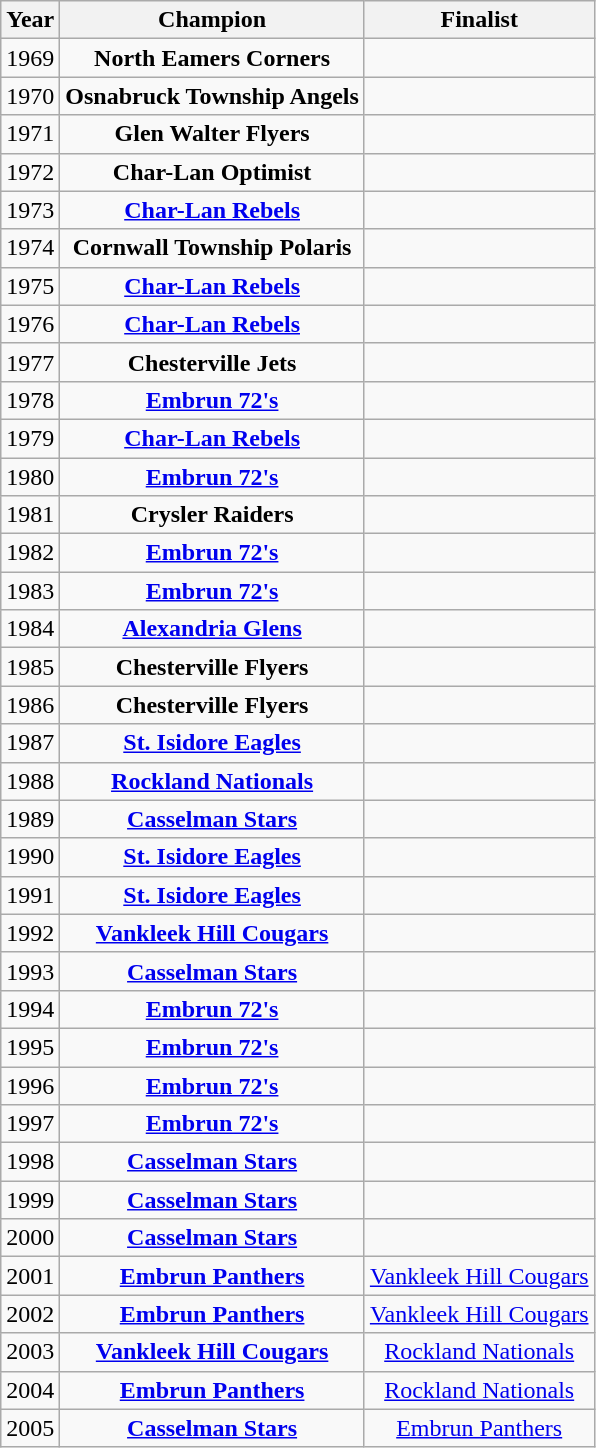<table class="wikitable" style="text-align:center; float:left; margin-right:1em">
<tr>
<th>Year</th>
<th>Champion</th>
<th>Finalist</th>
</tr>
<tr>
<td>1969</td>
<td><strong>North Eamers Corners</strong></td>
<td></td>
</tr>
<tr>
<td>1970</td>
<td><strong>Osnabruck Township Angels</strong></td>
<td></td>
</tr>
<tr>
<td>1971</td>
<td><strong>Glen Walter Flyers</strong></td>
<td></td>
</tr>
<tr>
<td>1972</td>
<td><strong>Char-Lan Optimist</strong></td>
<td></td>
</tr>
<tr>
<td>1973</td>
<td><strong><a href='#'>Char-Lan Rebels</a></strong></td>
<td></td>
</tr>
<tr>
<td>1974</td>
<td><strong>Cornwall Township Polaris</strong></td>
<td></td>
</tr>
<tr>
<td>1975</td>
<td><strong><a href='#'>Char-Lan Rebels</a></strong></td>
<td></td>
</tr>
<tr>
<td>1976</td>
<td><strong><a href='#'>Char-Lan Rebels</a></strong></td>
<td></td>
</tr>
<tr>
<td>1977</td>
<td><strong>Chesterville Jets</strong></td>
<td></td>
</tr>
<tr>
<td>1978</td>
<td><strong><a href='#'>Embrun 72's</a></strong></td>
<td></td>
</tr>
<tr>
<td>1979</td>
<td><strong><a href='#'>Char-Lan Rebels</a></strong></td>
<td></td>
</tr>
<tr>
<td>1980</td>
<td><strong><a href='#'>Embrun 72's</a></strong></td>
<td></td>
</tr>
<tr>
<td>1981</td>
<td><strong>Crysler Raiders</strong></td>
<td></td>
</tr>
<tr>
<td>1982</td>
<td><strong><a href='#'>Embrun 72's</a></strong></td>
<td></td>
</tr>
<tr>
<td>1983</td>
<td><strong><a href='#'>Embrun 72's</a></strong></td>
<td></td>
</tr>
<tr>
<td>1984</td>
<td><strong><a href='#'>Alexandria Glens</a></strong></td>
<td></td>
</tr>
<tr>
<td>1985</td>
<td><strong>Chesterville Flyers</strong></td>
<td></td>
</tr>
<tr>
<td>1986</td>
<td><strong>Chesterville Flyers</strong></td>
<td></td>
</tr>
<tr>
<td>1987</td>
<td><strong><a href='#'>St. Isidore Eagles</a></strong></td>
<td></td>
</tr>
<tr>
<td>1988</td>
<td><strong><a href='#'>Rockland Nationals</a></strong></td>
<td></td>
</tr>
<tr>
<td>1989</td>
<td><strong><a href='#'>Casselman Stars</a></strong></td>
<td></td>
</tr>
<tr>
<td>1990</td>
<td><strong><a href='#'>St. Isidore Eagles</a></strong></td>
<td></td>
</tr>
<tr>
<td>1991</td>
<td><strong><a href='#'>St. Isidore Eagles</a></strong></td>
<td></td>
</tr>
<tr>
<td>1992</td>
<td><strong><a href='#'>Vankleek Hill Cougars</a></strong></td>
<td></td>
</tr>
<tr>
<td>1993</td>
<td><strong><a href='#'>Casselman Stars</a></strong></td>
<td></td>
</tr>
<tr>
<td>1994</td>
<td><strong><a href='#'>Embrun 72's</a></strong></td>
<td></td>
</tr>
<tr>
<td>1995</td>
<td><strong><a href='#'>Embrun 72's</a></strong></td>
<td></td>
</tr>
<tr>
<td>1996</td>
<td><strong><a href='#'>Embrun 72's</a></strong></td>
<td></td>
</tr>
<tr>
<td>1997</td>
<td><strong><a href='#'>Embrun 72's</a></strong></td>
<td></td>
</tr>
<tr>
<td>1998</td>
<td><strong><a href='#'>Casselman Stars</a></strong></td>
<td></td>
</tr>
<tr>
<td>1999</td>
<td><strong><a href='#'>Casselman Stars</a></strong></td>
<td></td>
</tr>
<tr>
<td>2000</td>
<td><strong><a href='#'>Casselman Stars</a></strong></td>
<td></td>
</tr>
<tr>
<td>2001</td>
<td><strong><a href='#'>Embrun Panthers</a></strong></td>
<td><a href='#'>Vankleek Hill Cougars</a></td>
</tr>
<tr>
<td>2002</td>
<td><strong><a href='#'>Embrun Panthers</a></strong></td>
<td><a href='#'>Vankleek Hill Cougars</a></td>
</tr>
<tr>
<td>2003</td>
<td><strong><a href='#'>Vankleek Hill Cougars</a></strong></td>
<td><a href='#'>Rockland Nationals</a></td>
</tr>
<tr>
<td>2004</td>
<td><strong><a href='#'>Embrun Panthers</a></strong></td>
<td><a href='#'>Rockland Nationals</a></td>
</tr>
<tr>
<td>2005</td>
<td><strong><a href='#'>Casselman Stars</a></strong></td>
<td><a href='#'>Embrun Panthers</a></td>
</tr>
</table>
